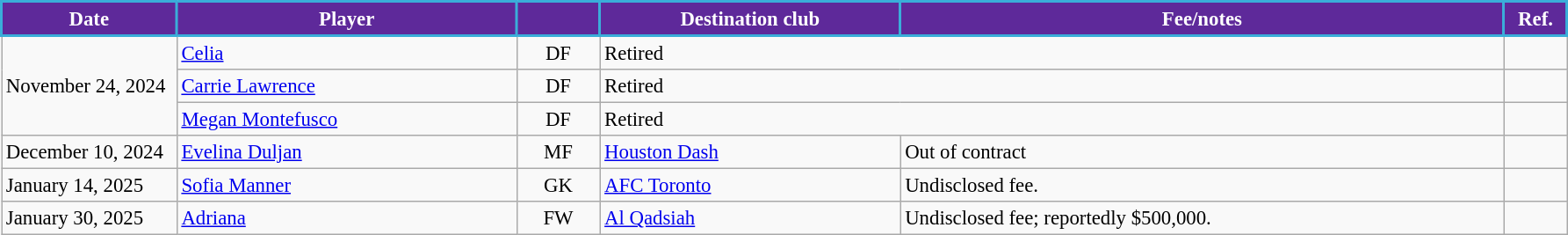<table class="wikitable" style="text-align:left; font-size:95%;">
<tr>
<th style="background:#5E299A; color:white; border:2px solid #3aadd9; width:125px;">Date</th>
<th style="background:#5E299A; color:white; border:2px solid #3aadd9; width:250px;">Player</th>
<th style="background:#5E299A; color:white; border:2px solid #3aadd9; width:55px;"></th>
<th style="background:#5E299A; color:white; border:2px solid #3aadd9; width:220px;">Destination club</th>
<th style="background:#5E299A; color:white; border:2px solid #3aadd9; width:450px;">Fee/notes</th>
<th style="background:#5E299A; color:white; border:2px solid #3aadd9; width:40px;">Ref.</th>
</tr>
<tr>
<td rowspan="3">November 24, 2024</td>
<td> <a href='#'>Celia</a></td>
<td style="text-align: center;">DF</td>
<td colspan="2">Retired</td>
<td></td>
</tr>
<tr>
<td> <a href='#'>Carrie Lawrence</a></td>
<td style="text-align: center;">DF</td>
<td colspan="2">Retired</td>
<td></td>
</tr>
<tr>
<td> <a href='#'>Megan Montefusco</a></td>
<td style="text-align: center;">DF</td>
<td colspan="2">Retired</td>
<td></td>
</tr>
<tr>
<td>December 10, 2024</td>
<td> <a href='#'>Evelina Duljan</a></td>
<td style="text-align: center;">MF</td>
<td> <a href='#'>Houston Dash</a></td>
<td>Out of contract</td>
<td></td>
</tr>
<tr>
<td>January 14, 2025</td>
<td> <a href='#'>Sofia Manner</a></td>
<td style="text-align: center;">GK</td>
<td> <a href='#'>AFC Toronto</a></td>
<td>Undisclosed fee.</td>
<td></td>
</tr>
<tr>
<td>January 30, 2025</td>
<td> <a href='#'>Adriana</a></td>
<td style="text-align: center;">FW</td>
<td> <a href='#'>Al Qadsiah</a></td>
<td>Undisclosed fee; reportedly $500,000.</td>
<td></td>
</tr>
</table>
